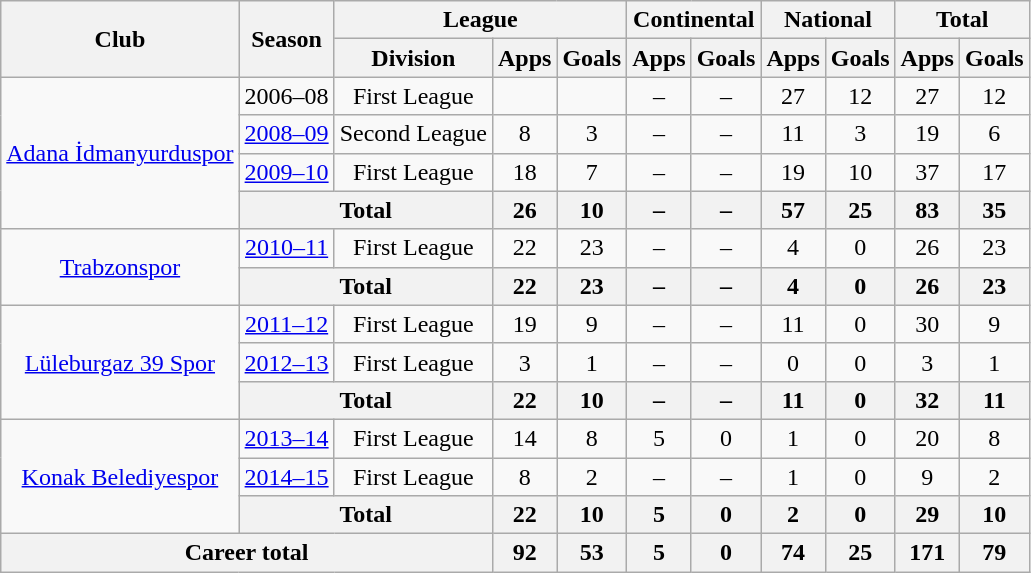<table class="wikitable" style="text-align: center;">
<tr>
<th rowspan=2>Club</th>
<th rowspan=2>Season</th>
<th colspan=3>League</th>
<th colspan=2>Continental</th>
<th colspan=2>National</th>
<th colspan=2>Total</th>
</tr>
<tr>
<th>Division</th>
<th>Apps</th>
<th>Goals</th>
<th>Apps</th>
<th>Goals</th>
<th>Apps</th>
<th>Goals</th>
<th>Apps</th>
<th>Goals</th>
</tr>
<tr>
<td rowspan=4><a href='#'>Adana İdmanyurduspor</a></td>
<td>2006–08</td>
<td>First League</td>
<td></td>
<td></td>
<td>–</td>
<td>–</td>
<td>27</td>
<td>12</td>
<td>27</td>
<td>12</td>
</tr>
<tr>
<td><a href='#'>2008–09</a></td>
<td>Second League</td>
<td>8</td>
<td>3</td>
<td>–</td>
<td>–</td>
<td>11</td>
<td>3</td>
<td>19</td>
<td>6</td>
</tr>
<tr>
<td><a href='#'>2009–10</a></td>
<td>First League</td>
<td>18</td>
<td>7</td>
<td>–</td>
<td>–</td>
<td>19</td>
<td>10</td>
<td>37</td>
<td>17</td>
</tr>
<tr>
<th colspan=2>Total</th>
<th>26</th>
<th>10</th>
<th>–</th>
<th>–</th>
<th>57</th>
<th>25</th>
<th>83</th>
<th>35</th>
</tr>
<tr>
<td rowspan=2><a href='#'>Trabzonspor</a></td>
<td><a href='#'>2010–11</a></td>
<td>First League</td>
<td>22</td>
<td>23</td>
<td>–</td>
<td>–</td>
<td>4</td>
<td>0</td>
<td>26</td>
<td>23</td>
</tr>
<tr>
<th colspan=2>Total</th>
<th>22</th>
<th>23</th>
<th>–</th>
<th>–</th>
<th>4</th>
<th>0</th>
<th>26</th>
<th>23</th>
</tr>
<tr>
<td rowspan=3><a href='#'>Lüleburgaz 39 Spor</a></td>
<td><a href='#'>2011–12</a></td>
<td>First League</td>
<td>19</td>
<td>9</td>
<td>–</td>
<td>–</td>
<td>11</td>
<td>0</td>
<td>30</td>
<td>9</td>
</tr>
<tr>
<td><a href='#'>2012–13</a></td>
<td>First League</td>
<td>3</td>
<td>1</td>
<td>–</td>
<td>–</td>
<td>0</td>
<td>0</td>
<td>3</td>
<td>1</td>
</tr>
<tr>
<th colspan=2>Total</th>
<th>22</th>
<th>10</th>
<th>–</th>
<th>–</th>
<th>11</th>
<th>0</th>
<th>32</th>
<th>11</th>
</tr>
<tr>
<td rowspan=3><a href='#'>Konak Belediyespor</a></td>
<td><a href='#'>2013–14</a></td>
<td>First League</td>
<td>14</td>
<td>8</td>
<td>5</td>
<td>0</td>
<td>1</td>
<td>0</td>
<td>20</td>
<td>8</td>
</tr>
<tr>
<td><a href='#'>2014–15</a></td>
<td>First League</td>
<td>8</td>
<td>2</td>
<td>–</td>
<td>–</td>
<td>1</td>
<td>0</td>
<td>9</td>
<td>2</td>
</tr>
<tr>
<th colspan=2>Total</th>
<th>22</th>
<th>10</th>
<th>5</th>
<th>0</th>
<th>2</th>
<th>0</th>
<th>29</th>
<th>10</th>
</tr>
<tr>
<th colspan=3>Career total</th>
<th>92</th>
<th>53</th>
<th>5</th>
<th>0</th>
<th>74</th>
<th>25</th>
<th>171</th>
<th>79</th>
</tr>
</table>
